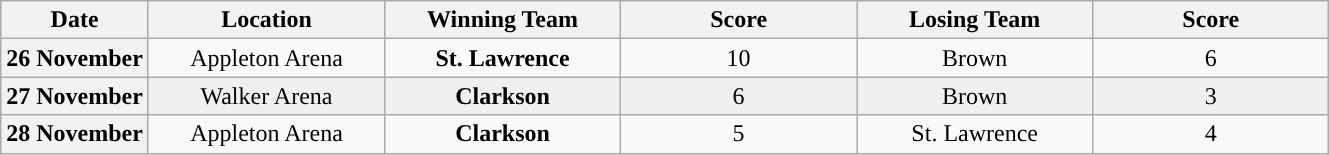<table class="wikitable" style="text-align:center" cellpadding=2 cellspacing=2>
<tr>
<th>Date</th>
<th scope="col" width="150">Location</th>
<th scope="col" width="150">Winning Team</th>
<th scope="col" width="150">Score</th>
<th scope="col" width="150">Losing Team</th>
<th scope="col" width="150">Score</th>
</tr>
<tr>
<th>26 November</th>
<td>Appleton Arena</td>
<td><strong>St. Lawrence</strong></td>
<td>10</td>
<td>Brown</td>
<td>6</td>
</tr>
<tr bgcolor=f0f0f0>
<th>27 November</th>
<td>Walker Arena</td>
<td><strong>Clarkson</strong></td>
<td>6</td>
<td>Brown</td>
<td>3</td>
</tr>
<tr>
<th>28 November</th>
<td>Appleton Arena</td>
<td><strong>Clarkson</strong></td>
<td>5</td>
<td>St. Lawrence</td>
<td>4</td>
</tr>
</table>
